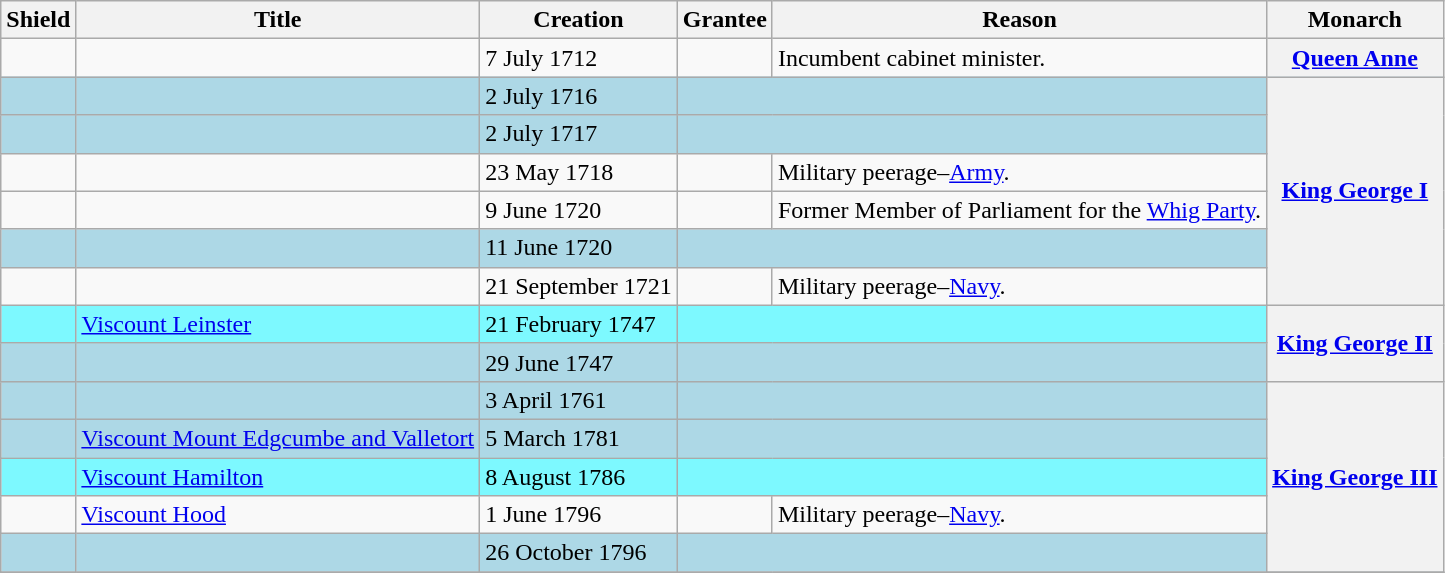<table class="wikitable sortable">
<tr>
<th>Shield</th>
<th>Title</th>
<th>Creation</th>
<th>Grantee</th>
<th>Reason</th>
<th>Monarch</th>
</tr>
<tr>
<td align=center><br></td>
<td></td>
<td>7 July 1712</td>
<td></td>
<td>Incumbent cabinet minister.</td>
<th><a href='#'>Queen Anne</a></th>
</tr>
<tr style="background:#ADD8E6">
<td align=center><br></td>
<td></td>
<td>2 July 1716</td>
<td colspan=2></td>
<th rowspan=6><a href='#'>King George I</a></th>
</tr>
<tr style="background:#ADD8E6">
<td align=center></td>
<td></td>
<td>2 July 1717</td>
<td colspan=2></td>
</tr>
<tr>
<td align=center><br></td>
<td></td>
<td>23 May 1718</td>
<td></td>
<td>Military peerage–<a href='#'>Army</a>.</td>
</tr>
<tr>
<td align=center><br></td>
<td></td>
<td>9 June 1720</td>
<td></td>
<td>Former Member of Parliament for the <a href='#'>Whig Party</a>.</td>
</tr>
<tr style="background:#ADD8E6">
<td align=center></td>
<td></td>
<td>11 June 1720</td>
<td colspan=2></td>
</tr>
<tr>
<td align=center><br></td>
<td></td>
<td>21 September 1721</td>
<td></td>
<td>Military peerage–<a href='#'>Navy</a>.</td>
</tr>
<tr style="background:#7DF9FF">
<td align=center></td>
<td><a href='#'>Viscount Leinster</a></td>
<td>21 February 1747</td>
<td colspan=2></td>
<th rowspan=2><a href='#'>King George II</a></th>
</tr>
<tr style="background:#ADD8E6">
<td align=center></td>
<td></td>
<td>29 June 1747</td>
<td colspan=2></td>
</tr>
<tr style="background:#ADD8E6">
<td align=center></td>
<td></td>
<td>3 April 1761</td>
<td colspan=2></td>
<th rowspan=5><a href='#'>King George III</a></th>
</tr>
<tr style="background:#ADD8E6">
<td align=center></td>
<td><a href='#'>Viscount Mount Edgcumbe and Valletort</a></td>
<td>5 March 1781</td>
<td colspan=2></td>
</tr>
<tr style="background:#7DF9FF">
<td align=center></td>
<td><a href='#'>Viscount Hamilton</a></td>
<td>8 August 1786</td>
<td colspan=2></td>
</tr>
<tr>
<td align=center><br></td>
<td><a href='#'>Viscount Hood</a></td>
<td>1 June 1796</td>
<td></td>
<td>Military peerage–<a href='#'>Navy</a>.</td>
</tr>
<tr style="background:#ADD8E6">
<td align=center></td>
<td></td>
<td>26 October 1796</td>
<td colspan=2></td>
</tr>
<tr>
</tr>
</table>
